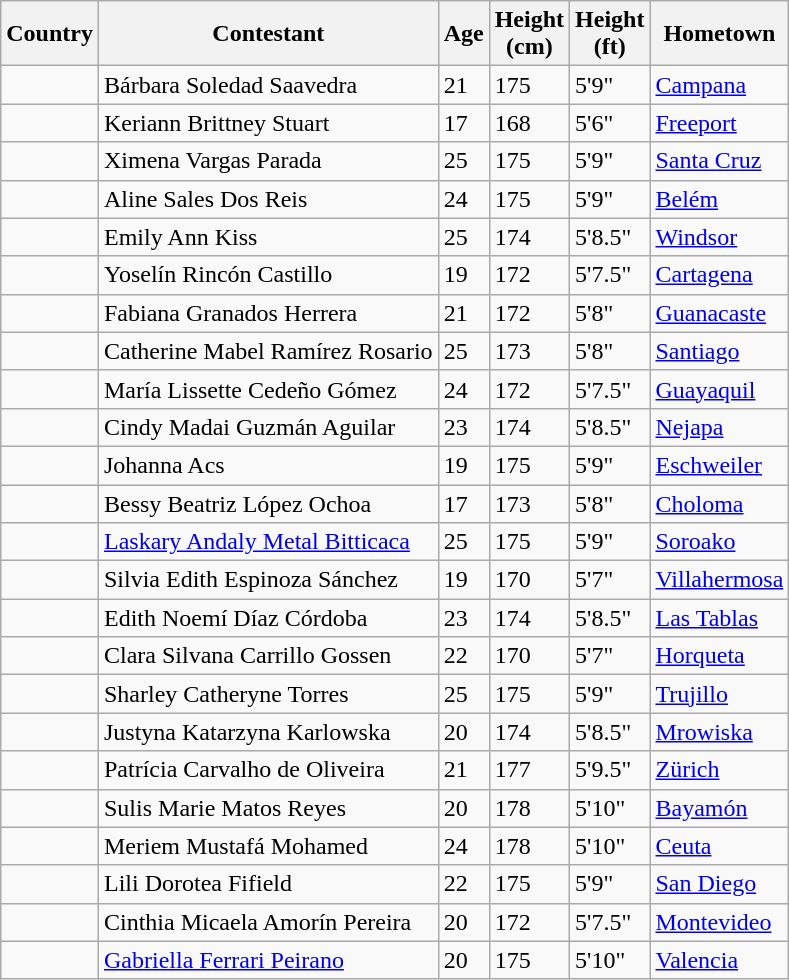<table class="sortable wikitable">
<tr>
<th>Country</th>
<th>Contestant</th>
<th>Age</th>
<th>Height<br> (cm)</th>
<th>Height<br> (ft)</th>
<th>Hometown</th>
</tr>
<tr>
<td><strong></strong></td>
<td>Bárbara Soledad Saavedra</td>
<td>21</td>
<td>175</td>
<td>5'9"</td>
<td><a href='#'>Campana</a></td>
</tr>
<tr>
<td><strong></strong></td>
<td>Keriann Brittney Stuart</td>
<td>17</td>
<td>168</td>
<td>5'6"</td>
<td><a href='#'>Freeport</a></td>
</tr>
<tr>
<td><strong></strong></td>
<td>Ximena Vargas Parada</td>
<td>25</td>
<td>175</td>
<td>5'9"</td>
<td><a href='#'>Santa Cruz</a></td>
</tr>
<tr>
<td><strong></strong></td>
<td>Aline Sales Dos Reis</td>
<td>24</td>
<td>175</td>
<td>5'9"</td>
<td><a href='#'>Belém</a></td>
</tr>
<tr>
<td><strong></strong></td>
<td>Emily Ann Kiss</td>
<td>25</td>
<td>174</td>
<td>5'8.5"</td>
<td><a href='#'>Windsor</a></td>
</tr>
<tr>
<td><strong></strong></td>
<td>Yoselín Rincón Castillo</td>
<td>19</td>
<td>172</td>
<td>5'7.5"</td>
<td><a href='#'>Cartagena</a></td>
</tr>
<tr>
<td><strong></strong></td>
<td>Fabiana Granados Herrera</td>
<td>21</td>
<td>172</td>
<td>5'8"</td>
<td><a href='#'>Guanacaste</a></td>
</tr>
<tr>
<td><strong></strong></td>
<td>Catherine Mabel Ramírez Rosario</td>
<td>25</td>
<td>173</td>
<td>5'8"</td>
<td><a href='#'>Santiago</a></td>
</tr>
<tr>
<td><strong></strong></td>
<td>María Lissette Cedeño Gómez</td>
<td>24</td>
<td>172</td>
<td>5'7.5"</td>
<td><a href='#'>Guayaquil</a></td>
</tr>
<tr>
<td><strong></strong></td>
<td>Cindy Madai Guzmán Aguilar</td>
<td>23</td>
<td>174</td>
<td>5'8.5"</td>
<td><a href='#'>Nejapa</a></td>
</tr>
<tr>
<td><strong></strong></td>
<td>Johanna Acs</td>
<td>19</td>
<td>175</td>
<td>5'9"</td>
<td><a href='#'>Eschweiler</a></td>
</tr>
<tr>
<td><strong></strong></td>
<td>Bessy Beatriz López Ochoa</td>
<td>17</td>
<td>173</td>
<td>5'8"</td>
<td><a href='#'>Choloma</a></td>
</tr>
<tr>
<td><strong></strong></td>
<td><a href='#'>Laskary Andaly Metal Bitticaca</a></td>
<td>25</td>
<td>175</td>
<td>5'9"</td>
<td><a href='#'>Soroako</a></td>
</tr>
<tr>
<td><strong></strong></td>
<td>Silvia Edith Espinoza Sánchez</td>
<td>19</td>
<td>170</td>
<td>5'7"</td>
<td><a href='#'>Villahermosa</a></td>
</tr>
<tr>
<td><strong></strong></td>
<td>Edith Noemí Díaz Córdoba</td>
<td>23</td>
<td>174</td>
<td>5'8.5"</td>
<td><a href='#'>Las Tablas</a></td>
</tr>
<tr>
<td><strong></strong></td>
<td>Clara Silvana Carrillo Gossen</td>
<td>22</td>
<td>170</td>
<td>5'7"</td>
<td><a href='#'>Horqueta</a></td>
</tr>
<tr>
<td><strong></strong></td>
<td>Sharley Catheryne Torres</td>
<td>25</td>
<td>175</td>
<td>5'9"</td>
<td><a href='#'>Trujillo</a></td>
</tr>
<tr>
<td><strong></strong></td>
<td>Justyna Katarzyna Karlowska</td>
<td>20</td>
<td>174</td>
<td>5'8.5"</td>
<td><a href='#'>Mrowiska</a></td>
</tr>
<tr>
<td><strong></strong></td>
<td>Patrícia Carvalho de Oliveira</td>
<td>21</td>
<td>177</td>
<td>5'9.5"</td>
<td><a href='#'>Zürich</a></td>
</tr>
<tr>
<td><strong></strong></td>
<td>Sulis Marie Matos Reyes</td>
<td>20</td>
<td>178</td>
<td>5'10"</td>
<td><a href='#'>Bayamón</a></td>
</tr>
<tr>
<td><strong></strong></td>
<td>Meriem Mustafá Mohamed</td>
<td>24</td>
<td>178</td>
<td>5'10"</td>
<td><a href='#'>Ceuta</a></td>
</tr>
<tr>
<td><strong></strong></td>
<td>Lili Dorotea Fifield</td>
<td>22</td>
<td>175</td>
<td>5'9"</td>
<td><a href='#'>San Diego</a></td>
</tr>
<tr>
<td><strong></strong></td>
<td>Cinthia Micaela Amorín Pereira</td>
<td>20</td>
<td>172</td>
<td>5'7.5"</td>
<td><a href='#'>Montevideo</a></td>
</tr>
<tr>
<td><strong></strong></td>
<td><a href='#'>Gabriella Ferrari Peirano</a></td>
<td>20</td>
<td>175</td>
<td>5'10"</td>
<td><a href='#'>Valencia</a></td>
</tr>
</table>
